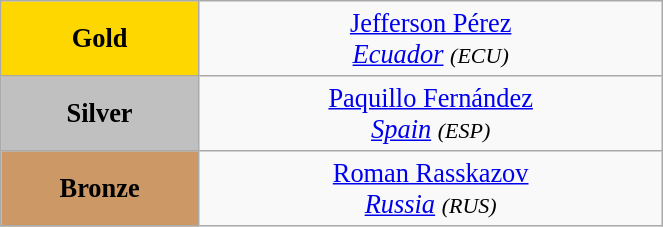<table class="wikitable" style=" text-align:center; font-size:110%;" width="35%">
<tr>
<td bgcolor="gold"><strong>Gold</strong></td>
<td> <a href='#'>Jefferson Pérez</a><br><em><a href='#'>Ecuador</a> <small>(ECU)</small></em></td>
</tr>
<tr>
<td bgcolor="silver"><strong>Silver</strong></td>
<td> <a href='#'>Paquillo Fernández</a><br><em><a href='#'>Spain</a> <small>(ESP)</small></em></td>
</tr>
<tr>
<td bgcolor="CC9966"><strong>Bronze</strong></td>
<td> <a href='#'>Roman Rasskazov</a><br><em><a href='#'>Russia</a> <small>(RUS)</small></em></td>
</tr>
</table>
